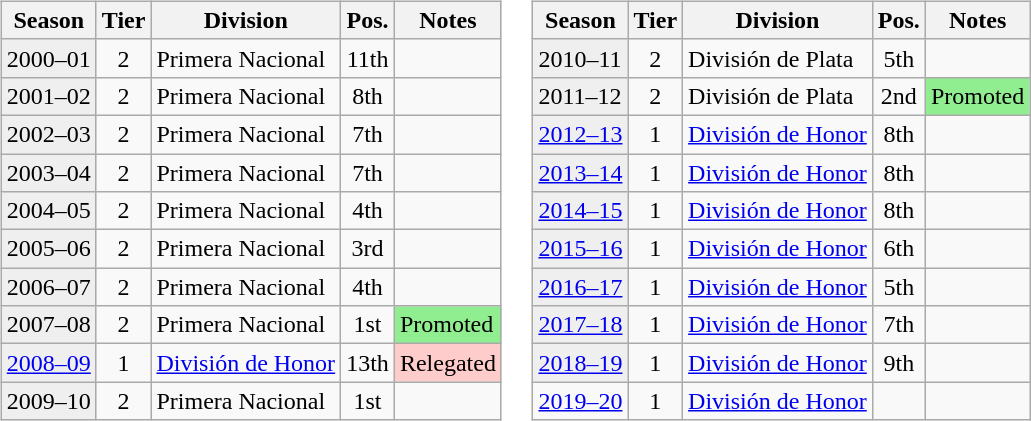<table>
<tr>
<td valign="top" width=0%><br><table class="wikitable">
<tr>
<th>Season</th>
<th>Tier</th>
<th>Division</th>
<th>Pos.</th>
<th>Notes</th>
</tr>
<tr>
<td style="background:#efefef;">2000–01</td>
<td align="center">2</td>
<td>Primera Nacional</td>
<td align="center">11th</td>
<td></td>
</tr>
<tr>
<td style="background:#efefef;">2001–02</td>
<td align="center">2</td>
<td>Primera Nacional</td>
<td align="center">8th</td>
<td></td>
</tr>
<tr>
<td style="background:#efefef;">2002–03</td>
<td align="center">2</td>
<td>Primera Nacional</td>
<td align="center">7th</td>
<td></td>
</tr>
<tr>
<td style="background:#efefef;">2003–04</td>
<td align="center">2</td>
<td>Primera Nacional</td>
<td align="center">7th</td>
<td></td>
</tr>
<tr>
<td style="background:#efefef;">2004–05</td>
<td align="center">2</td>
<td>Primera Nacional</td>
<td align="center">4th</td>
<td></td>
</tr>
<tr>
<td style="background:#efefef;">2005–06</td>
<td align="center">2</td>
<td>Primera Nacional</td>
<td align="center">3rd</td>
<td></td>
</tr>
<tr>
<td style="background:#efefef;">2006–07</td>
<td align="center">2</td>
<td>Primera Nacional</td>
<td align="center">4th</td>
<td></td>
</tr>
<tr>
<td style="background:#efefef;">2007–08</td>
<td align="center">2</td>
<td>Primera Nacional</td>
<td align="center">1st</td>
<td style="background:#90EE90">Promoted</td>
</tr>
<tr>
<td style="background:#efefef;"><a href='#'>2008–09</a></td>
<td align="center">1</td>
<td><a href='#'>División de Honor</a></td>
<td align="center">13th</td>
<td style="background:#ffcccc">Relegated</td>
</tr>
<tr>
<td style="background:#efefef;">2009–10</td>
<td align="center">2</td>
<td>Primera Nacional</td>
<td align="center">1st</td>
<td></td>
</tr>
</table>
</td>
<td valign="top" width=0%><br><table class="wikitable">
<tr>
<th>Season</th>
<th>Tier</th>
<th>Division</th>
<th>Pos.</th>
<th>Notes</th>
</tr>
<tr>
<td style="background:#efefef;">2010–11</td>
<td align="center">2</td>
<td>División de Plata</td>
<td align="center">5th</td>
<td></td>
</tr>
<tr>
<td style="background:#efefef;">2011–12</td>
<td align="center">2</td>
<td>División de Plata</td>
<td align="center">2nd</td>
<td style="background:#90EE90">Promoted</td>
</tr>
<tr>
<td style="background:#efefef;"><a href='#'>2012–13</a></td>
<td align="center">1</td>
<td><a href='#'>División de Honor</a></td>
<td align="center">8th</td>
<td></td>
</tr>
<tr>
<td style="background:#efefef;"><a href='#'>2013–14</a></td>
<td align="center">1</td>
<td><a href='#'>División de Honor</a></td>
<td align="center">8th</td>
<td></td>
</tr>
<tr>
<td style="background:#efefef;"><a href='#'>2014–15</a></td>
<td align="center">1</td>
<td><a href='#'>División de Honor</a></td>
<td align="center">8th</td>
<td></td>
</tr>
<tr>
<td style="background:#efefef;"><a href='#'>2015–16</a></td>
<td align="center">1</td>
<td><a href='#'>División de Honor</a></td>
<td align="center">6th</td>
<td></td>
</tr>
<tr>
<td style="background:#efefef;"><a href='#'>2016–17</a></td>
<td align="center">1</td>
<td><a href='#'>División de Honor</a></td>
<td align="center">5th</td>
<td></td>
</tr>
<tr>
<td style="background:#efefef;"><a href='#'>2017–18</a></td>
<td align="center">1</td>
<td><a href='#'>División de Honor</a></td>
<td align="center">7th</td>
<td></td>
</tr>
<tr>
<td style="background:#efefef;"><a href='#'>2018–19</a></td>
<td align="center">1</td>
<td><a href='#'>División de Honor</a></td>
<td align="center">9th</td>
<td></td>
</tr>
<tr>
<td><a href='#'>2019–20</a></td>
<td align="center">1</td>
<td><a href='#'>División de Honor</a></td>
<td></td>
<td></td>
</tr>
</table>
</td>
</tr>
</table>
